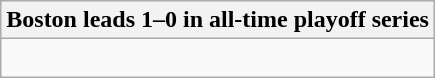<table class="wikitable collapsible collapsed">
<tr>
<th>Boston leads 1–0 in all-time playoff series</th>
</tr>
<tr>
<td><br></td>
</tr>
</table>
